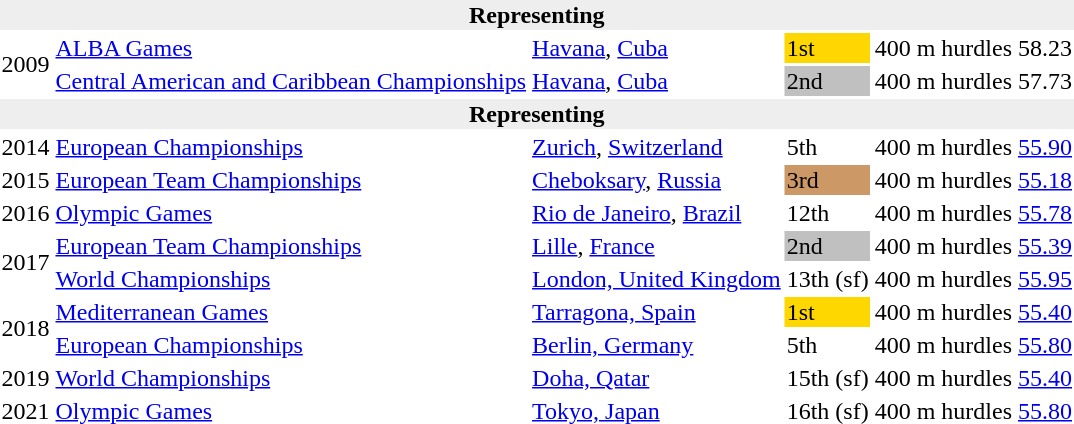<table>
<tr>
<th bgcolor="#eeeeee" colspan="6">Representing </th>
</tr>
<tr>
<td rowspan=2>2009</td>
<td><a href='#'>ALBA Games</a></td>
<td><a href='#'>Havana</a>, <a href='#'>Cuba</a></td>
<td bgcolor=gold>1st</td>
<td>400 m hurdles</td>
<td>58.23</td>
</tr>
<tr>
<td><a href='#'>Central American and Caribbean Championships</a></td>
<td><a href='#'>Havana</a>, <a href='#'>Cuba</a></td>
<td bgcolor=silver>2nd</td>
<td>400 m hurdles</td>
<td>57.73</td>
</tr>
<tr>
<th bgcolor="#eeeeee" colspan="6">Representing </th>
</tr>
<tr>
<td rowspan=1>2014</td>
<td><a href='#'>European Championships</a></td>
<td><a href='#'>Zurich</a>, <a href='#'>Switzerland</a></td>
<td>5th</td>
<td>400 m hurdles</td>
<td><a href='#'>55.90</a></td>
</tr>
<tr>
<td rowspan=1>2015</td>
<td><a href='#'>European Team Championships</a></td>
<td><a href='#'>Cheboksary</a>, <a href='#'>Russia</a></td>
<td bgcolor=cc9966>3rd</td>
<td>400 m hurdles</td>
<td><a href='#'>55.18</a></td>
</tr>
<tr>
<td rowspan=1>2016</td>
<td><a href='#'>Olympic Games</a></td>
<td><a href='#'>Rio de Janeiro</a>, <a href='#'>Brazil</a></td>
<td>12th</td>
<td>400 m hurdles</td>
<td><a href='#'>55.78</a></td>
</tr>
<tr>
<td rowspan=2>2017</td>
<td><a href='#'>European Team Championships</a></td>
<td><a href='#'>Lille</a>, <a href='#'>France</a></td>
<td bgcolor=silver>2nd</td>
<td>400 m hurdles</td>
<td><a href='#'>55.39</a></td>
</tr>
<tr>
<td><a href='#'>World Championships</a></td>
<td><a href='#'>London, United Kingdom</a></td>
<td>13th (sf)</td>
<td>400 m hurdles</td>
<td><a href='#'>55.95</a></td>
</tr>
<tr>
<td rowspan=2>2018</td>
<td><a href='#'>Mediterranean Games</a></td>
<td><a href='#'>Tarragona, Spain</a></td>
<td bgcolor=gold>1st</td>
<td>400 m hurdles</td>
<td><a href='#'>55.40</a></td>
</tr>
<tr>
<td><a href='#'>European Championships</a></td>
<td><a href='#'>Berlin, Germany</a></td>
<td>5th</td>
<td>400 m hurdles</td>
<td><a href='#'>55.80</a></td>
</tr>
<tr>
<td>2019</td>
<td><a href='#'>World Championships</a></td>
<td><a href='#'>Doha, Qatar</a></td>
<td>15th (sf)</td>
<td>400 m hurdles</td>
<td><a href='#'>55.40</a></td>
</tr>
<tr>
<td>2021</td>
<td><a href='#'>Olympic Games</a></td>
<td><a href='#'>Tokyo, Japan</a></td>
<td>16th (sf)</td>
<td>400 m hurdles</td>
<td><a href='#'>55.80</a></td>
</tr>
</table>
